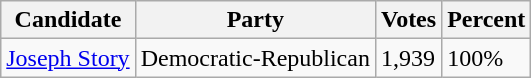<table class=wikitable>
<tr>
<th>Candidate</th>
<th>Party</th>
<th>Votes</th>
<th>Percent</th>
</tr>
<tr>
<td><a href='#'>Joseph Story</a></td>
<td>Democratic-Republican</td>
<td>1,939</td>
<td>100%</td>
</tr>
</table>
